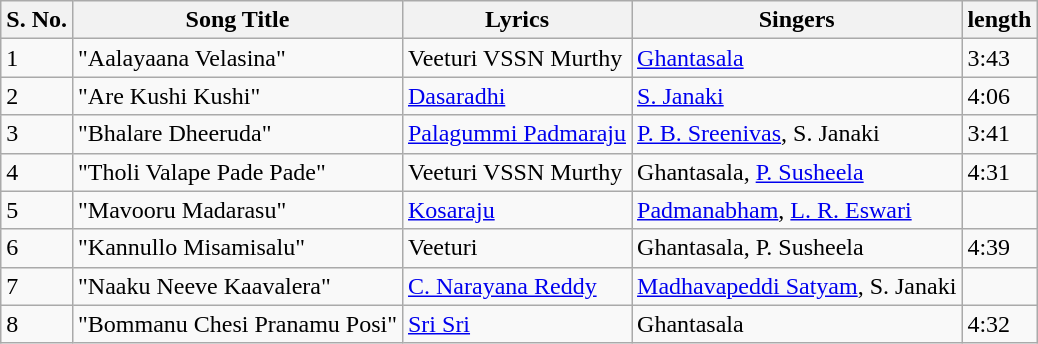<table class="wikitable">
<tr>
<th>S. No.</th>
<th>Song Title</th>
<th>Lyrics</th>
<th>Singers</th>
<th>length</th>
</tr>
<tr>
<td>1</td>
<td>"Aalayaana Velasina"</td>
<td>Veeturi VSSN Murthy</td>
<td><a href='#'>Ghantasala</a></td>
<td>3:43</td>
</tr>
<tr>
<td>2</td>
<td>"Are Kushi Kushi"</td>
<td><a href='#'>Dasaradhi</a></td>
<td><a href='#'>S. Janaki</a></td>
<td>4:06</td>
</tr>
<tr>
<td>3</td>
<td>"Bhalare Dheeruda"</td>
<td><a href='#'>Palagummi Padmaraju</a></td>
<td><a href='#'>P. B. Sreenivas</a>, S. Janaki</td>
<td>3:41</td>
</tr>
<tr>
<td>4</td>
<td>"Tholi Valape Pade Pade"</td>
<td>Veeturi VSSN Murthy</td>
<td>Ghantasala, <a href='#'>P. Susheela</a></td>
<td>4:31</td>
</tr>
<tr>
<td>5</td>
<td>"Mavooru Madarasu"</td>
<td><a href='#'>Kosaraju</a></td>
<td><a href='#'>Padmanabham</a>, <a href='#'>L. R. Eswari</a></td>
<td></td>
</tr>
<tr>
<td>6</td>
<td>"Kannullo Misamisalu"</td>
<td>Veeturi</td>
<td>Ghantasala, P. Susheela</td>
<td>4:39</td>
</tr>
<tr>
<td>7</td>
<td>"Naaku Neeve Kaavalera"</td>
<td><a href='#'>C. Narayana Reddy</a></td>
<td><a href='#'>Madhavapeddi Satyam</a>, S. Janaki</td>
<td></td>
</tr>
<tr>
<td>8</td>
<td>"Bommanu Chesi Pranamu Posi"</td>
<td><a href='#'>Sri Sri</a></td>
<td>Ghantasala</td>
<td>4:32</td>
</tr>
</table>
